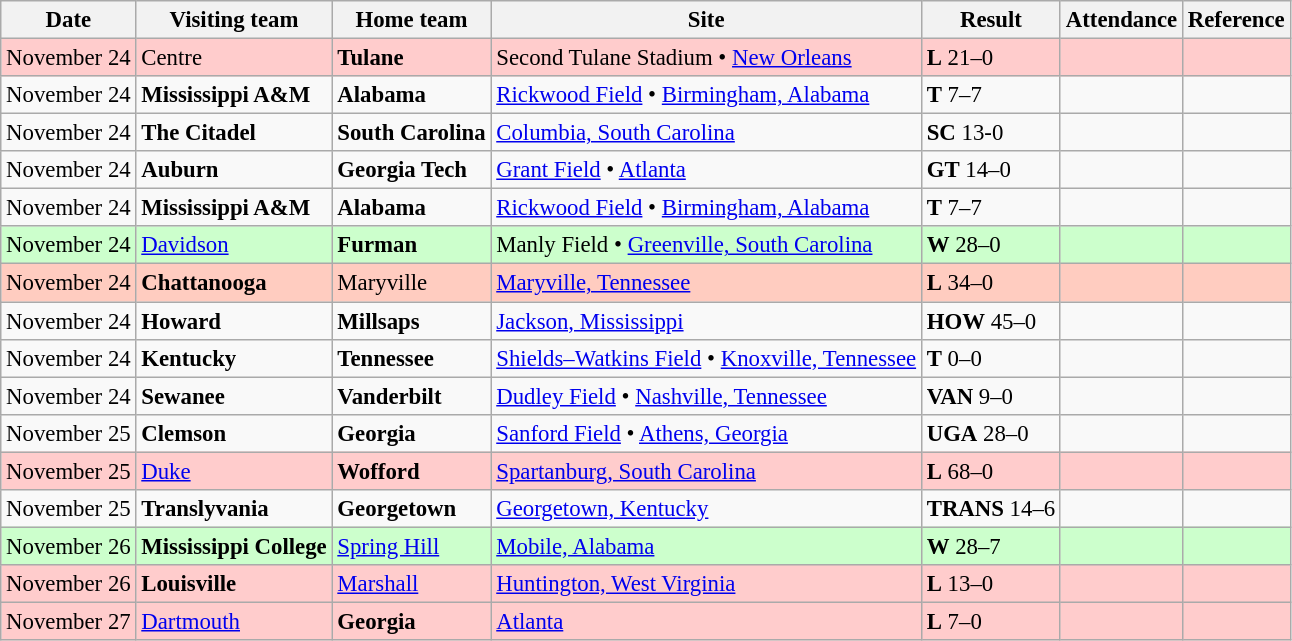<table class="wikitable" style="font-size:95%;">
<tr>
<th>Date</th>
<th>Visiting team</th>
<th>Home team</th>
<th>Site</th>
<th>Result</th>
<th>Attendance</th>
<th class="unsortable">Reference</th>
</tr>
<tr bgcolor=ffcccc>
<td>November 24</td>
<td>Centre</td>
<td><strong>Tulane</strong></td>
<td>Second Tulane Stadium • <a href='#'>New Orleans</a></td>
<td><strong>L</strong> 21–0</td>
<td></td>
<td></td>
</tr>
<tr bgcolor=>
<td>November 24</td>
<td><strong>Mississippi A&M</strong></td>
<td><strong>Alabama</strong></td>
<td><a href='#'>Rickwood Field</a> • <a href='#'>Birmingham, Alabama</a></td>
<td><strong>T</strong> 7–7</td>
<td></td>
<td></td>
</tr>
<tr bgcolor=>
<td>November 24</td>
<td><strong>The Citadel</strong></td>
<td><strong>South Carolina</strong></td>
<td><a href='#'>Columbia, South Carolina</a></td>
<td><strong>SC</strong> 13-0</td>
<td></td>
<td></td>
</tr>
<tr bgcolor=>
<td>November 24</td>
<td><strong>Auburn</strong></td>
<td><strong>Georgia Tech</strong></td>
<td><a href='#'>Grant Field</a> • <a href='#'>Atlanta</a></td>
<td><strong>GT</strong> 14–0</td>
<td></td>
<td></td>
</tr>
<tr bgcolor=>
<td>November 24</td>
<td><strong>Mississippi A&M</strong></td>
<td><strong>Alabama</strong></td>
<td><a href='#'>Rickwood Field</a> • <a href='#'>Birmingham, Alabama</a></td>
<td><strong>T</strong> 7–7</td>
<td></td>
<td></td>
</tr>
<tr bgcolor=ccffcc>
<td>November 24</td>
<td><a href='#'>Davidson</a></td>
<td><strong>Furman</strong></td>
<td>Manly Field • <a href='#'>Greenville, South Carolina</a></td>
<td><strong>W</strong> 28–0</td>
<td></td>
<td></td>
</tr>
<tr bgcolor=ffccc>
<td>November 24</td>
<td><strong>Chattanooga</strong></td>
<td>Maryville</td>
<td><a href='#'>Maryville, Tennessee</a></td>
<td><strong>L</strong> 34–0</td>
<td></td>
<td></td>
</tr>
<tr bgcolor=>
<td>November 24</td>
<td><strong>Howard</strong></td>
<td><strong>Millsaps</strong></td>
<td><a href='#'>Jackson, Mississippi</a></td>
<td><strong>HOW</strong> 45–0</td>
<td></td>
<td></td>
</tr>
<tr bgcolor=>
<td>November 24</td>
<td><strong>Kentucky</strong></td>
<td><strong>Tennessee</strong></td>
<td><a href='#'>Shields–Watkins Field</a> • <a href='#'>Knoxville, Tennessee</a></td>
<td><strong>T</strong> 0–0</td>
<td></td>
<td></td>
</tr>
<tr bgcolor=>
<td>November 24</td>
<td><strong>Sewanee</strong></td>
<td><strong>Vanderbilt</strong></td>
<td><a href='#'>Dudley Field</a> • <a href='#'>Nashville, Tennessee</a></td>
<td><strong>VAN</strong> 9–0</td>
<td></td>
<td></td>
</tr>
<tr bgcolor=>
<td>November 25</td>
<td><strong>Clemson</strong></td>
<td><strong>Georgia</strong></td>
<td><a href='#'>Sanford Field</a> • <a href='#'>Athens, Georgia</a></td>
<td><strong>UGA</strong> 28–0</td>
<td></td>
<td></td>
</tr>
<tr bgcolor=ffcccc>
<td>November 25</td>
<td><a href='#'>Duke</a></td>
<td><strong>Wofford</strong></td>
<td><a href='#'>Spartanburg, South Carolina</a></td>
<td><strong>L</strong> 68–0</td>
<td></td>
<td></td>
</tr>
<tr bgcolor=>
<td>November 25</td>
<td><strong>Translyvania</strong></td>
<td><strong>Georgetown</strong></td>
<td><a href='#'>Georgetown, Kentucky</a></td>
<td><strong>TRANS</strong> 14–6</td>
<td></td>
<td></td>
</tr>
<tr bgcolor=ccffcc>
<td>November 26</td>
<td><strong>Mississippi College</strong></td>
<td><a href='#'>Spring Hill</a></td>
<td><a href='#'>Mobile, Alabama</a></td>
<td><strong>W</strong> 28–7</td>
<td></td>
<td></td>
</tr>
<tr bgcolor=ffcccc>
<td>November 26</td>
<td><strong>Louisville</strong></td>
<td><a href='#'>Marshall</a></td>
<td><a href='#'>Huntington, West Virginia</a></td>
<td><strong>L</strong> 13–0</td>
<td></td>
<td></td>
</tr>
<tr bgcolor=ffcccc>
<td>November 27</td>
<td><a href='#'>Dartmouth</a></td>
<td><strong>Georgia</strong></td>
<td><a href='#'>Atlanta</a></td>
<td><strong>L</strong> 7–0</td>
<td></td>
<td></td>
</tr>
</table>
